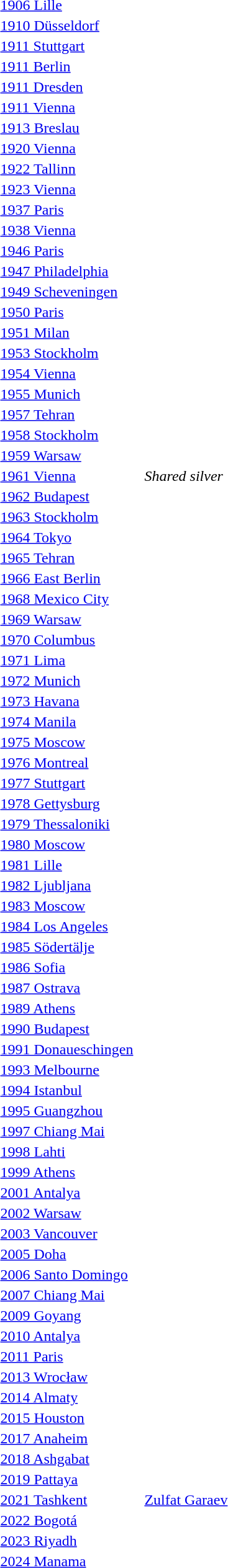<table>
<tr>
<td><a href='#'>1906 Lille</a></td>
<td></td>
<td></td>
<td></td>
</tr>
<tr>
<td><a href='#'>1910 Düsseldorf</a></td>
<td></td>
<td></td>
<td></td>
</tr>
<tr>
<td><a href='#'>1911 Stuttgart</a></td>
<td></td>
<td></td>
<td></td>
</tr>
<tr>
<td><a href='#'>1911 Berlin</a></td>
<td></td>
<td></td>
<td></td>
</tr>
<tr>
<td><a href='#'>1911 Dresden</a></td>
<td></td>
<td></td>
<td></td>
</tr>
<tr>
<td><a href='#'>1911 Vienna</a></td>
<td></td>
<td></td>
<td></td>
</tr>
<tr>
<td><a href='#'>1913 Breslau</a></td>
<td></td>
<td></td>
<td></td>
</tr>
<tr>
<td><a href='#'>1920 Vienna</a></td>
<td></td>
<td></td>
<td></td>
</tr>
<tr>
<td><a href='#'>1922 Tallinn</a></td>
<td></td>
<td></td>
<td></td>
</tr>
<tr>
<td><a href='#'>1923 Vienna</a></td>
<td></td>
<td></td>
<td></td>
</tr>
<tr>
<td><a href='#'>1937 Paris</a></td>
<td></td>
<td></td>
<td></td>
</tr>
<tr>
<td><a href='#'>1938 Vienna</a></td>
<td></td>
<td></td>
<td></td>
</tr>
<tr>
<td><a href='#'>1946 Paris</a></td>
<td></td>
<td></td>
<td></td>
</tr>
<tr>
<td><a href='#'>1947 Philadelphia</a></td>
<td></td>
<td></td>
<td></td>
</tr>
<tr>
<td><a href='#'>1949 Scheveningen</a></td>
<td></td>
<td></td>
<td></td>
</tr>
<tr>
<td><a href='#'>1950 Paris</a></td>
<td></td>
<td></td>
<td></td>
</tr>
<tr>
<td><a href='#'>1951 Milan</a></td>
<td></td>
<td></td>
<td></td>
</tr>
<tr>
<td><a href='#'>1953 Stockholm</a></td>
<td></td>
<td></td>
<td></td>
</tr>
<tr>
<td><a href='#'>1954 Vienna</a></td>
<td></td>
<td></td>
<td></td>
</tr>
<tr>
<td><a href='#'>1955 Munich</a></td>
<td></td>
<td></td>
<td></td>
</tr>
<tr>
<td><a href='#'>1957 Tehran</a></td>
<td></td>
<td></td>
<td></td>
</tr>
<tr>
<td><a href='#'>1958 Stockholm</a></td>
<td></td>
<td></td>
<td></td>
</tr>
<tr>
<td><a href='#'>1959 Warsaw</a></td>
<td></td>
<td></td>
<td></td>
</tr>
<tr>
<td rowspan=2><a href='#'>1961 Vienna</a></td>
<td rowspan=2></td>
<td></td>
<td rowspan=2><em>Shared silver</em></td>
</tr>
<tr>
<td></td>
</tr>
<tr>
<td><a href='#'>1962 Budapest</a></td>
<td></td>
<td></td>
<td></td>
</tr>
<tr>
<td><a href='#'>1963 Stockholm</a></td>
<td></td>
<td></td>
<td></td>
</tr>
<tr>
<td><a href='#'>1964 Tokyo</a></td>
<td></td>
<td></td>
<td></td>
</tr>
<tr>
<td><a href='#'>1965 Tehran</a></td>
<td></td>
<td></td>
<td></td>
</tr>
<tr>
<td><a href='#'>1966 East Berlin</a></td>
<td></td>
<td></td>
<td></td>
</tr>
<tr>
<td><a href='#'>1968 Mexico City</a></td>
<td></td>
<td></td>
<td></td>
</tr>
<tr>
<td><a href='#'>1969 Warsaw</a></td>
<td></td>
<td></td>
<td></td>
</tr>
<tr>
<td><a href='#'>1970 Columbus</a></td>
<td></td>
<td></td>
<td></td>
</tr>
<tr>
<td><a href='#'>1971 Lima</a></td>
<td></td>
<td></td>
<td></td>
</tr>
<tr>
<td><a href='#'>1972 Munich</a></td>
<td></td>
<td></td>
<td></td>
</tr>
<tr>
<td><a href='#'>1973 Havana</a></td>
<td></td>
<td></td>
<td></td>
</tr>
<tr>
<td><a href='#'>1974 Manila</a></td>
<td></td>
<td></td>
<td></td>
</tr>
<tr>
<td><a href='#'>1975 Moscow</a></td>
<td></td>
<td></td>
<td></td>
</tr>
<tr>
<td><a href='#'>1976 Montreal</a></td>
<td></td>
<td></td>
<td></td>
</tr>
<tr>
<td><a href='#'>1977 Stuttgart</a></td>
<td></td>
<td></td>
<td></td>
</tr>
<tr>
<td><a href='#'>1978 Gettysburg</a></td>
<td></td>
<td></td>
<td></td>
</tr>
<tr>
<td><a href='#'>1979 Thessaloniki</a></td>
<td></td>
<td></td>
<td></td>
</tr>
<tr>
<td><a href='#'>1980 Moscow</a></td>
<td></td>
<td></td>
<td></td>
</tr>
<tr>
<td><a href='#'>1981 Lille</a></td>
<td></td>
<td></td>
<td></td>
</tr>
<tr>
<td><a href='#'>1982 Ljubljana</a></td>
<td></td>
<td></td>
<td></td>
</tr>
<tr>
<td><a href='#'>1983 Moscow</a></td>
<td></td>
<td></td>
<td></td>
</tr>
<tr>
<td><a href='#'>1984 Los Angeles</a></td>
<td></td>
<td></td>
<td></td>
</tr>
<tr>
<td><a href='#'>1985 Södertälje</a></td>
<td></td>
<td></td>
<td></td>
</tr>
<tr>
<td><a href='#'>1986 Sofia</a></td>
<td></td>
<td></td>
<td></td>
</tr>
<tr>
<td><a href='#'>1987 Ostrava</a></td>
<td></td>
<td></td>
<td></td>
</tr>
<tr>
<td><a href='#'>1989 Athens</a></td>
<td></td>
<td></td>
<td></td>
</tr>
<tr>
<td><a href='#'>1990 Budapest</a></td>
<td></td>
<td></td>
<td></td>
</tr>
<tr>
<td><a href='#'>1991 Donaueschingen</a></td>
<td></td>
<td></td>
<td></td>
</tr>
<tr>
<td><a href='#'>1993 Melbourne</a></td>
<td></td>
<td></td>
<td></td>
</tr>
<tr>
<td><a href='#'>1994 Istanbul</a></td>
<td></td>
<td></td>
<td></td>
</tr>
<tr>
<td><a href='#'>1995 Guangzhou</a></td>
<td></td>
<td></td>
<td></td>
</tr>
<tr>
<td><a href='#'>1997 Chiang Mai</a></td>
<td></td>
<td></td>
<td></td>
</tr>
<tr>
<td><a href='#'>1998 Lahti</a></td>
<td></td>
<td></td>
<td></td>
</tr>
<tr>
<td><a href='#'>1999 Athens</a></td>
<td></td>
<td></td>
<td></td>
</tr>
<tr>
<td><a href='#'>2001 Antalya</a></td>
<td></td>
<td></td>
<td></td>
</tr>
<tr>
<td><a href='#'>2002 Warsaw</a></td>
<td></td>
<td></td>
<td></td>
</tr>
<tr>
<td><a href='#'>2003 Vancouver</a></td>
<td></td>
<td></td>
<td></td>
</tr>
<tr>
<td><a href='#'>2005 Doha</a></td>
<td></td>
<td></td>
<td></td>
</tr>
<tr>
<td><a href='#'>2006 Santo Domingo</a></td>
<td></td>
<td></td>
<td></td>
</tr>
<tr>
<td><a href='#'>2007 Chiang Mai</a></td>
<td></td>
<td></td>
<td></td>
</tr>
<tr>
<td><a href='#'>2009 Goyang</a></td>
<td></td>
<td></td>
<td></td>
</tr>
<tr>
<td><a href='#'>2010 Antalya</a></td>
<td></td>
<td></td>
<td></td>
</tr>
<tr>
<td><a href='#'>2011 Paris</a></td>
<td></td>
<td></td>
<td></td>
</tr>
<tr>
<td><a href='#'>2013 Wrocław</a></td>
<td></td>
<td></td>
<td></td>
</tr>
<tr>
<td><a href='#'>2014 Almaty</a></td>
<td></td>
<td></td>
<td></td>
</tr>
<tr>
<td><a href='#'>2015 Houston</a></td>
<td></td>
<td></td>
<td></td>
</tr>
<tr>
<td><a href='#'>2017 Anaheim</a></td>
<td></td>
<td></td>
<td></td>
</tr>
<tr>
<td><a href='#'>2018 Ashgabat</a></td>
<td></td>
<td></td>
<td></td>
</tr>
<tr>
<td><a href='#'>2019 Pattaya</a></td>
<td></td>
<td></td>
<td></td>
</tr>
<tr>
<td><a href='#'>2021 Tashkent</a></td>
<td></td>
<td></td>
<td> <a href='#'>Zulfat Garaev</a> </td>
</tr>
<tr>
<td><a href='#'>2022 Bogotá</a></td>
<td></td>
<td></td>
<td></td>
</tr>
<tr>
<td><a href='#'>2023 Riyadh</a></td>
<td></td>
<td></td>
<td></td>
</tr>
<tr>
<td><a href='#'>2024 Manama</a></td>
<td></td>
<td></td>
<td></td>
</tr>
</table>
